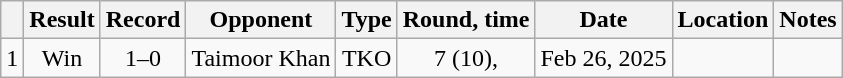<table class="wikitable" style="text-align:center">
<tr>
<th></th>
<th>Result</th>
<th>Record</th>
<th>Opponent</th>
<th>Type</th>
<th>Round, time</th>
<th>Date</th>
<th>Location</th>
<th>Notes</th>
</tr>
<tr>
<td>1</td>
<td>Win</td>
<td>1–0</td>
<td align=left>Taimoor Khan</td>
<td>TKO</td>
<td>7 (10), </td>
<td>Feb 26, 2025</td>
<td align=left></td>
<td align=left></td>
</tr>
</table>
